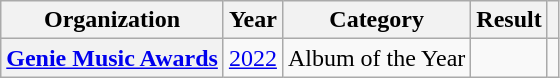<table class="wikitable plainrowheaders">
<tr>
<th>Organization</th>
<th>Year</th>
<th>Category</th>
<th>Result</th>
<th class="unsortable"></th>
</tr>
<tr>
<th scope="row"><a href='#'>Genie Music Awards</a></th>
<td style="text-align:center"><a href='#'>2022</a></td>
<td>Album of the Year</td>
<td></td>
<td style="text-align:center"></td>
</tr>
</table>
